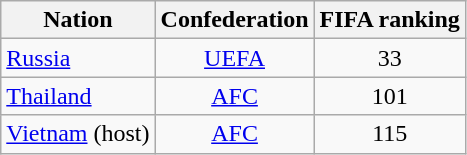<table class="wikitable sortable">
<tr>
<th>Nation</th>
<th>Confederation</th>
<th>FIFA ranking</th>
</tr>
<tr>
<td> <a href='#'>Russia</a></td>
<td align=center><a href='#'>UEFA</a></td>
<td align=center>33</td>
</tr>
<tr>
<td> <a href='#'>Thailand</a></td>
<td align=center><a href='#'>AFC</a></td>
<td align=center>101</td>
</tr>
<tr>
<td> <a href='#'>Vietnam</a> (host)</td>
<td align=center><a href='#'>AFC</a></td>
<td align=center>115</td>
</tr>
</table>
